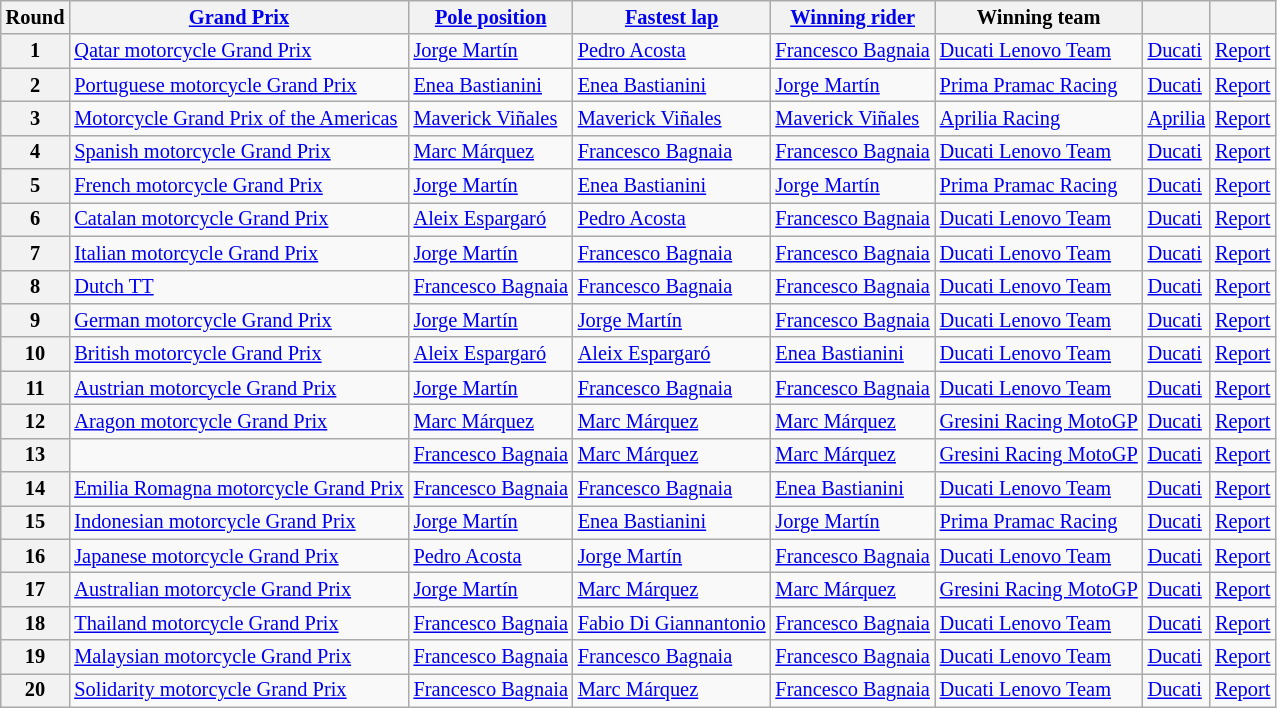<table class="wikitable sortable" style="font-size: 85%">
<tr>
<th>Round</th>
<th><a href='#'>Grand Prix</a></th>
<th><a href='#'>Pole position</a></th>
<th><a href='#'>Fastest lap</a></th>
<th><a href='#'>Winning rider</a></th>
<th>Winning team</th>
<th></th>
<th class="unsortable"></th>
</tr>
<tr>
<th>1</th>
<td> <a href='#'>Qatar motorcycle Grand Prix</a></td>
<td data-sort-value="mart"> <a href='#'>Jorge Martín</a></td>
<td data-sort-value="aco"> <a href='#'>Pedro Acosta</a></td>
<td data-sort-value="bag" nowrap> <a href='#'>Francesco Bagnaia</a></td>
<td data-sort-value="duc"> <a href='#'>Ducati Lenovo Team</a></td>
<td data-sort-value="duc"> <a href='#'>Ducati</a></td>
<td><a href='#'>Report</a></td>
</tr>
<tr>
<th>2</th>
<td> <a href='#'>Portuguese motorcycle Grand Prix</a></td>
<td data-sort-value="bas"> <a href='#'>Enea Bastianini</a></td>
<td data-sort-value="bas"> <a href='#'>Enea Bastianini</a></td>
<td data-sort-value="mart"> <a href='#'>Jorge Martín</a></td>
<td data-sort-value="pri"> <a href='#'>Prima Pramac Racing</a></td>
<td data-sort-value="duc"> <a href='#'>Ducati</a></td>
<td><a href='#'>Report</a></td>
</tr>
<tr>
<th>3</th>
<td data-sort-value="ame"> <a href='#'>Motorcycle Grand Prix of the Americas</a></td>
<td data-sort-value="vin"> <a href='#'>Maverick Viñales</a></td>
<td data-sort-value="vin"> <a href='#'>Maverick Viñales</a></td>
<td data-sort-value="vin"> <a href='#'>Maverick Viñales</a></td>
<td data-sort-value="apr"> <a href='#'>Aprilia Racing</a></td>
<td data-sort-value="apr"> <a href='#'>Aprilia</a></td>
<td><a href='#'>Report</a></td>
</tr>
<tr>
<th>4</th>
<td> <a href='#'>Spanish motorcycle Grand Prix</a></td>
<td data-sort-value="marqm"> <a href='#'>Marc Márquez</a></td>
<td data-sort-value="bag"> <a href='#'>Francesco Bagnaia</a></td>
<td data-sort-value="bag"> <a href='#'>Francesco Bagnaia</a></td>
<td data-sort-value="duc"> <a href='#'>Ducati Lenovo Team</a></td>
<td data-sort-value="duc"> <a href='#'>Ducati</a></td>
<td><a href='#'>Report</a></td>
</tr>
<tr>
<th>5</th>
<td> <a href='#'>French motorcycle Grand Prix</a></td>
<td data-sort-value="mart"> <a href='#'>Jorge Martín</a></td>
<td data-sort-value="bas"> <a href='#'>Enea Bastianini</a></td>
<td data-sort-value="mart"> <a href='#'>Jorge Martín</a></td>
<td data-sort-value="pri"> <a href='#'>Prima Pramac Racing</a></td>
<td data-sort-value="duc"> <a href='#'>Ducati</a></td>
<td><a href='#'>Report</a></td>
</tr>
<tr>
<th>6</th>
<td> <a href='#'>Catalan motorcycle Grand Prix</a></td>
<td data-sort-value="esp"> <a href='#'>Aleix Espargaró</a></td>
<td data-sort-value="aco"> <a href='#'>Pedro Acosta</a></td>
<td data-sort-value="bag"> <a href='#'>Francesco Bagnaia</a></td>
<td data-sort-value="duc"> <a href='#'>Ducati Lenovo Team</a></td>
<td data-sort-value="duc"> <a href='#'>Ducati</a></td>
<td><a href='#'>Report</a></td>
</tr>
<tr>
<th>7</th>
<td> <a href='#'>Italian motorcycle Grand Prix</a></td>
<td data-sort-value="mart"> <a href='#'>Jorge Martín</a></td>
<td data-sort-value="bag"> <a href='#'>Francesco Bagnaia</a></td>
<td data-sort-value="bag"> <a href='#'>Francesco Bagnaia</a></td>
<td data-sort-value="duc"> <a href='#'>Ducati Lenovo Team</a></td>
<td data-sort-value="duc"> <a href='#'>Ducati</a></td>
<td><a href='#'>Report</a></td>
</tr>
<tr>
<th>8</th>
<td> <a href='#'>Dutch TT</a></td>
<td data-sort-value="bag" nowrap> <a href='#'>Francesco Bagnaia</a></td>
<td data-sort-value="bag"> <a href='#'>Francesco Bagnaia</a></td>
<td data-sort-value="bag"> <a href='#'>Francesco Bagnaia</a></td>
<td data-sort-value="duc"> <a href='#'>Ducati Lenovo Team</a></td>
<td data-sort-value="duc"> <a href='#'>Ducati</a></td>
<td><a href='#'>Report</a></td>
</tr>
<tr>
<th>9</th>
<td> <a href='#'>German motorcycle Grand Prix</a></td>
<td data-sort-value="mart"> <a href='#'>Jorge Martín</a></td>
<td data-sort-value="mart"> <a href='#'>Jorge Martín</a></td>
<td data-sort-value="bag"> <a href='#'>Francesco Bagnaia</a></td>
<td data-sort-value="duc"> <a href='#'>Ducati Lenovo Team</a></td>
<td data-sort-value="duc"> <a href='#'>Ducati</a></td>
<td><a href='#'>Report</a></td>
</tr>
<tr>
<th>10</th>
<td> <a href='#'>British motorcycle Grand Prix</a></td>
<td data-sort-value="esp"> <a href='#'>Aleix Espargaró</a></td>
<td data-sort-value="esp"> <a href='#'>Aleix Espargaró</a></td>
<td data-sort-value="bas"> <a href='#'>Enea Bastianini</a></td>
<td data-sort-value="duc"> <a href='#'>Ducati Lenovo Team</a></td>
<td data-sort-value="duc"> <a href='#'>Ducati</a></td>
<td><a href='#'>Report</a></td>
</tr>
<tr>
<th>11</th>
<td> <a href='#'>Austrian motorcycle Grand Prix</a></td>
<td data-sort-value="mart"> <a href='#'>Jorge Martín</a></td>
<td data-sort-value="bag"> <a href='#'>Francesco Bagnaia</a></td>
<td data-sort-value="bag"> <a href='#'>Francesco Bagnaia</a></td>
<td data-sort-value="duc"> <a href='#'>Ducati Lenovo Team</a></td>
<td data-sort-value="duc"> <a href='#'>Ducati</a></td>
<td><a href='#'>Report</a></td>
</tr>
<tr>
<th>12</th>
<td> <a href='#'>Aragon motorcycle Grand Prix</a></td>
<td data-sort-value="marqm"> <a href='#'>Marc Márquez</a></td>
<td data-sort-value="marqm"> <a href='#'>Marc Márquez</a></td>
<td data-sort-value="marqm"> <a href='#'>Marc Márquez</a></td>
<td data-sort-value="gre" nowrap> <a href='#'>Gresini Racing MotoGP</a></td>
<td data-sort-value="duc"> <a href='#'>Ducati</a></td>
<td><a href='#'>Report</a></td>
</tr>
<tr>
<th>13</th>
<td></td>
<td data-sort-value="bag"> <a href='#'>Francesco Bagnaia</a></td>
<td data-sort-value="marqm"> <a href='#'>Marc Márquez</a></td>
<td data-sort-value="marqm"> <a href='#'>Marc Márquez</a></td>
<td data-sort-value="gre"> <a href='#'>Gresini Racing MotoGP</a></td>
<td data-sort-value="duc"> <a href='#'>Ducati</a></td>
<td><a href='#'>Report</a></td>
</tr>
<tr>
<th>14</th>
<td> <a href='#'>Emilia Romagna motorcycle Grand Prix</a></td>
<td data-sort-value="bag"> <a href='#'>Francesco Bagnaia</a></td>
<td data-sort-value="bag"> <a href='#'>Francesco Bagnaia</a></td>
<td data-sort-value="bas"> <a href='#'>Enea Bastianini</a></td>
<td data-sort-value="duc"> <a href='#'>Ducati Lenovo Team</a></td>
<td data-sort-value="duc"> <a href='#'>Ducati</a></td>
<td><a href='#'>Report</a></td>
</tr>
<tr>
<th>15</th>
<td> <a href='#'>Indonesian motorcycle Grand Prix</a></td>
<td data-sort-value="mart"> <a href='#'>Jorge Martín</a></td>
<td data-sort-value="bas"> <a href='#'>Enea Bastianini</a></td>
<td data-sort-value="mart"> <a href='#'>Jorge Martín</a></td>
<td data-sort-value="pri"> <a href='#'>Prima Pramac Racing</a></td>
<td data-sort-value="duc"> <a href='#'>Ducati</a></td>
<td><a href='#'>Report</a></td>
</tr>
<tr>
<th>16</th>
<td> <a href='#'>Japanese motorcycle Grand Prix</a></td>
<td data-sort-value="aco"> <a href='#'>Pedro Acosta</a></td>
<td data-sort-value="mart"> <a href='#'>Jorge Martín</a></td>
<td data-sort-value="bag"> <a href='#'>Francesco Bagnaia</a></td>
<td data-sort-value="duc"> <a href='#'>Ducati Lenovo Team</a></td>
<td data-sort-value="duc"> <a href='#'>Ducati</a></td>
<td><a href='#'>Report</a></td>
</tr>
<tr>
<th>17</th>
<td> <a href='#'>Australian motorcycle Grand Prix</a></td>
<td data-sort-value="mart"> <a href='#'>Jorge Martín</a></td>
<td data-sort-value="marqm"> <a href='#'>Marc Márquez</a></td>
<td data-sort-value="marqm"> <a href='#'>Marc Márquez</a></td>
<td data-sort-value="gre"> <a href='#'>Gresini Racing MotoGP</a></td>
<td data-sort-value="duc"> <a href='#'>Ducati</a></td>
<td><a href='#'>Report</a></td>
</tr>
<tr>
<th>18</th>
<td> <a href='#'>Thailand motorcycle Grand Prix</a></td>
<td data-sort-value="bag"> <a href='#'>Francesco Bagnaia</a></td>
<td data-sort-value="dig" nowrap> <a href='#'>Fabio Di Giannantonio</a></td>
<td data-sort-value="bag"> <a href='#'>Francesco Bagnaia</a></td>
<td data-sort-value="duc"> <a href='#'>Ducati Lenovo Team</a></td>
<td data-sort-value="duc"> <a href='#'>Ducati</a></td>
<td><a href='#'>Report</a></td>
</tr>
<tr>
<th>19</th>
<td> <a href='#'>Malaysian motorcycle Grand Prix</a></td>
<td data-sort-value="bag"> <a href='#'>Francesco Bagnaia</a></td>
<td data-sort-value="bag"> <a href='#'>Francesco Bagnaia</a></td>
<td data-sort-value="bag"> <a href='#'>Francesco Bagnaia</a></td>
<td data-sort-value="duc"> <a href='#'>Ducati Lenovo Team</a></td>
<td data-sort-value="duc"> <a href='#'>Ducati</a></td>
<td><a href='#'>Report</a></td>
</tr>
<tr>
<th>20</th>
<td> <a href='#'>Solidarity motorcycle Grand Prix</a></td>
<td data-sort-value="bag"> <a href='#'>Francesco Bagnaia</a></td>
<td data-sort-value="marqm"> <a href='#'>Marc Márquez</a></td>
<td data-sort-value="bag"> <a href='#'>Francesco Bagnaia</a></td>
<td data-sort-value="duc"> <a href='#'>Ducati Lenovo Team</a></td>
<td data-sort-value="duc"> <a href='#'>Ducati</a></td>
<td><a href='#'>Report</a></td>
</tr>
</table>
